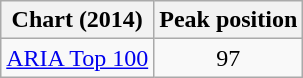<table class="wikitable sortable plainrowheaders" style="text-align:center">
<tr>
<th scope="col">Chart (2014)</th>
<th scope="col">Peak position</th>
</tr>
<tr>
<td><a href='#'>ARIA Top 100</a></td>
<td>97</td>
</tr>
</table>
